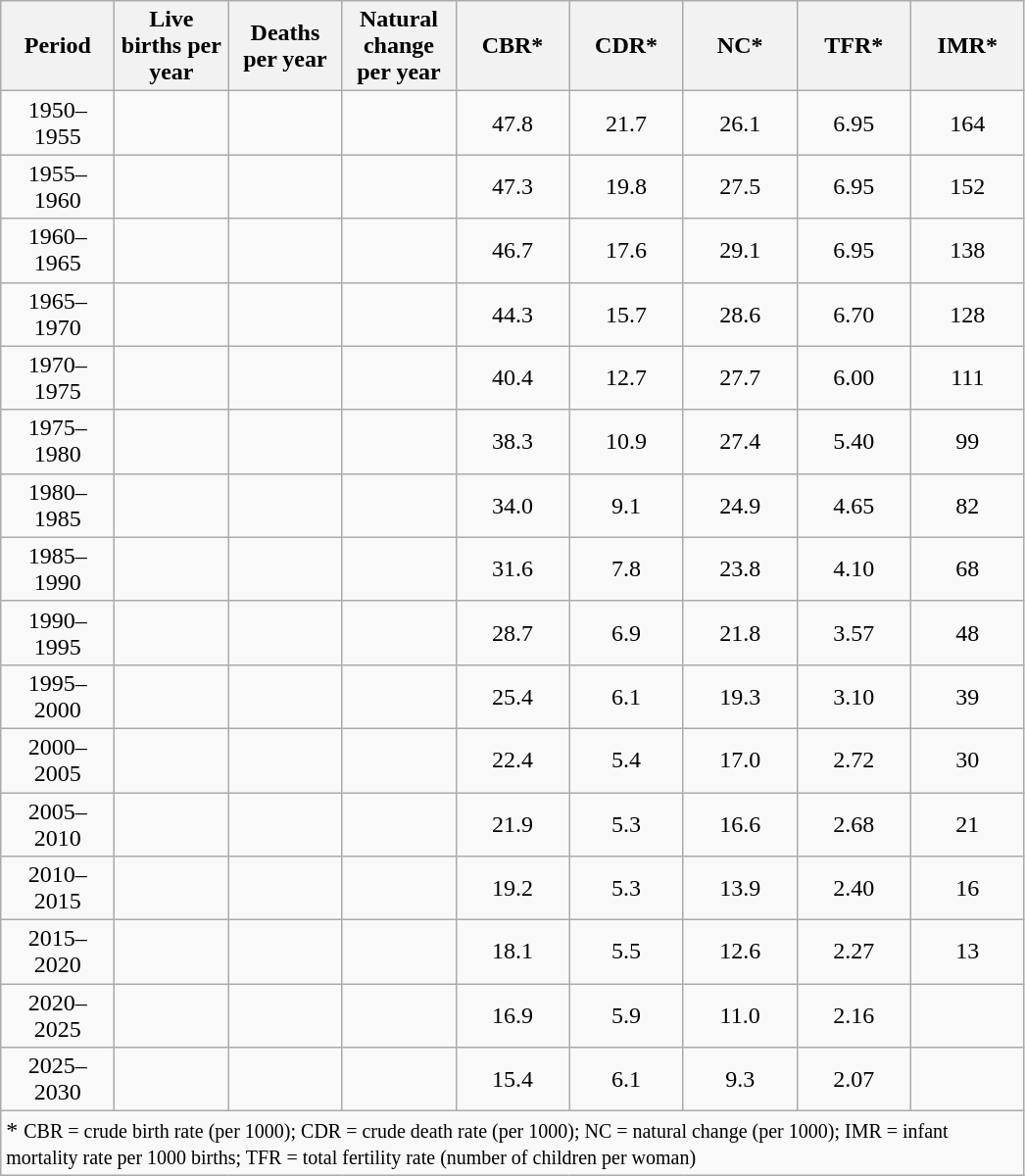<table class="wikitable" style="text-align: center;">
<tr>
<th width="70pt">Period</th>
<th width="70pt">Live births per year</th>
<th width="70pt">Deaths per year</th>
<th width="70pt">Natural change per year</th>
<th width="70pt">CBR*</th>
<th width="70pt">CDR*</th>
<th width="70pt">NC*</th>
<th width="70pt">TFR*</th>
<th width="70pt">IMR*</th>
</tr>
<tr>
<td>1950–1955</td>
<td></td>
<td></td>
<td></td>
<td>47.8</td>
<td>21.7</td>
<td>26.1</td>
<td>6.95</td>
<td>164</td>
</tr>
<tr>
<td>1955–1960</td>
<td></td>
<td></td>
<td></td>
<td>47.3</td>
<td>19.8</td>
<td>27.5</td>
<td>6.95</td>
<td>152</td>
</tr>
<tr>
<td>1960–1965</td>
<td></td>
<td></td>
<td></td>
<td>46.7</td>
<td>17.6</td>
<td>29.1</td>
<td>6.95</td>
<td>138</td>
</tr>
<tr>
<td>1965–1970</td>
<td></td>
<td></td>
<td></td>
<td>44.3</td>
<td>15.7</td>
<td>28.6</td>
<td>6.70</td>
<td>128</td>
</tr>
<tr>
<td>1970–1975</td>
<td></td>
<td></td>
<td></td>
<td>40.4</td>
<td>12.7</td>
<td>27.7</td>
<td>6.00</td>
<td>111</td>
</tr>
<tr>
<td>1975–1980</td>
<td></td>
<td></td>
<td></td>
<td>38.3</td>
<td>10.9</td>
<td>27.4</td>
<td>5.40</td>
<td>99</td>
</tr>
<tr>
<td>1980–1985</td>
<td></td>
<td></td>
<td></td>
<td>34.0</td>
<td>9.1</td>
<td>24.9</td>
<td>4.65</td>
<td>82</td>
</tr>
<tr>
<td>1985–1990</td>
<td></td>
<td></td>
<td></td>
<td>31.6</td>
<td>7.8</td>
<td>23.8</td>
<td>4.10</td>
<td>68</td>
</tr>
<tr>
<td>1990–1995</td>
<td></td>
<td></td>
<td></td>
<td>28.7</td>
<td>6.9</td>
<td>21.8</td>
<td>3.57</td>
<td>48</td>
</tr>
<tr>
<td>1995–2000</td>
<td></td>
<td></td>
<td></td>
<td>25.4</td>
<td>6.1</td>
<td>19.3</td>
<td>3.10</td>
<td>39</td>
</tr>
<tr>
<td>2000–2005</td>
<td></td>
<td></td>
<td></td>
<td>22.4</td>
<td>5.4</td>
<td>17.0</td>
<td>2.72</td>
<td>30</td>
</tr>
<tr>
<td>2005–2010</td>
<td></td>
<td></td>
<td></td>
<td>21.9</td>
<td>5.3</td>
<td>16.6</td>
<td>2.68</td>
<td>21</td>
</tr>
<tr>
<td>2010–2015</td>
<td></td>
<td></td>
<td></td>
<td>19.2</td>
<td>5.3</td>
<td>13.9</td>
<td>2.40</td>
<td>16</td>
</tr>
<tr>
<td>2015–2020</td>
<td></td>
<td></td>
<td></td>
<td>18.1</td>
<td>5.5</td>
<td>12.6</td>
<td>2.27</td>
<td>13</td>
</tr>
<tr>
<td>2020–2025</td>
<td></td>
<td></td>
<td></td>
<td>16.9</td>
<td>5.9</td>
<td>11.0</td>
<td>2.16</td>
<td></td>
</tr>
<tr>
<td>2025–2030</td>
<td></td>
<td></td>
<td></td>
<td>15.4</td>
<td>6.1</td>
<td>9.3</td>
<td>2.07</td>
<td></td>
</tr>
<tr>
<td align="left" colspan="9">* <small> CBR = crude birth rate (per 1000); CDR = crude death rate (per 1000); NC = natural change (per 1000); IMR = infant mortality rate per 1000 births; TFR = total fertility rate (number of children per woman)</small></td>
</tr>
</table>
